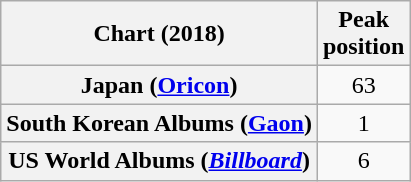<table class="wikitable sortable plainrowheaders" style="text-align:center;">
<tr>
<th scope="col">Chart (2018)</th>
<th scope="col">Peak<br>position</th>
</tr>
<tr>
<th scope="row">Japan (<a href='#'>Oricon</a>)</th>
<td>63</td>
</tr>
<tr>
<th scope="row">South Korean Albums (<a href='#'>Gaon</a>)</th>
<td>1</td>
</tr>
<tr>
<th scope="row">US World Albums (<em><a href='#'>Billboard</a></em>)</th>
<td>6</td>
</tr>
</table>
